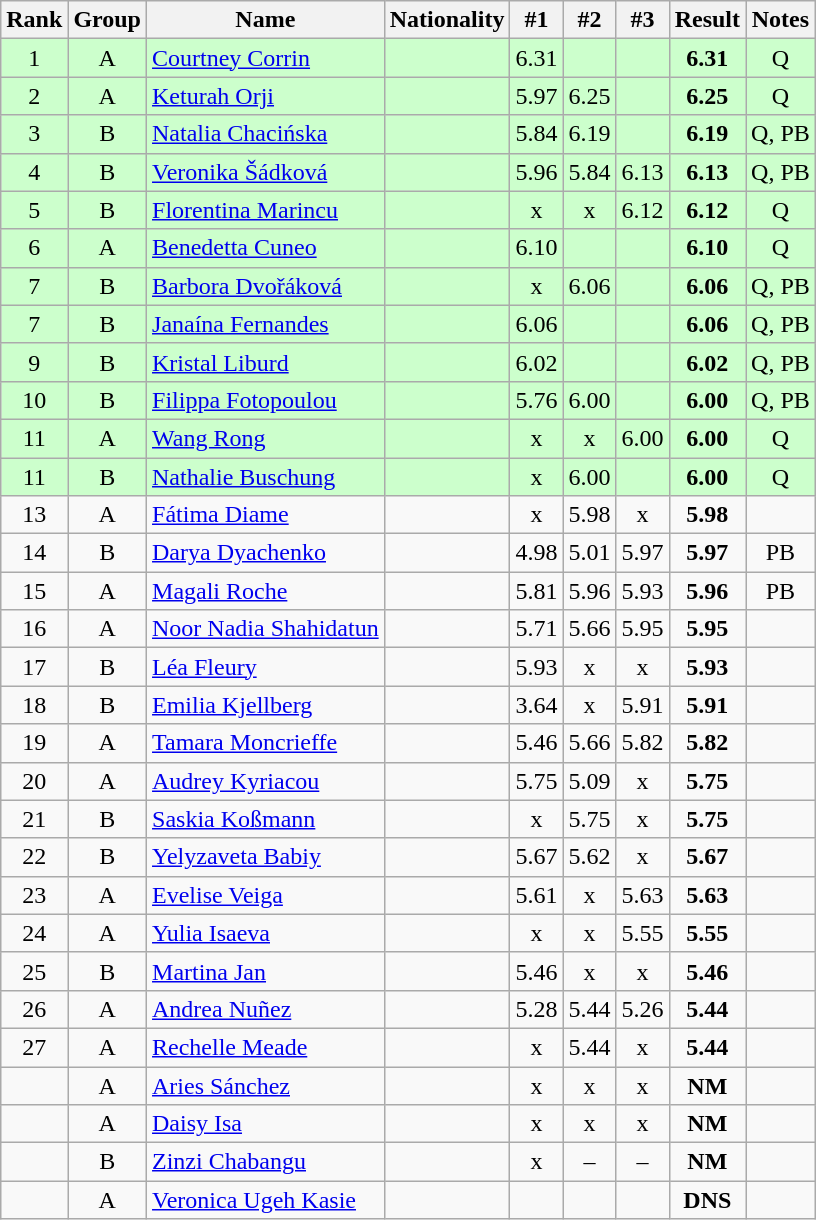<table class="wikitable sortable" style="text-align:center">
<tr>
<th>Rank</th>
<th>Group</th>
<th>Name</th>
<th>Nationality</th>
<th>#1</th>
<th>#2</th>
<th>#3</th>
<th>Result</th>
<th>Notes</th>
</tr>
<tr bgcolor=ccffcc>
<td>1</td>
<td>A</td>
<td align=left><a href='#'>Courtney Corrin</a></td>
<td align=left></td>
<td>6.31</td>
<td></td>
<td></td>
<td><strong>6.31</strong></td>
<td>Q</td>
</tr>
<tr bgcolor=ccffcc>
<td>2</td>
<td>A</td>
<td align=left><a href='#'>Keturah Orji</a></td>
<td align=left></td>
<td>5.97</td>
<td>6.25</td>
<td></td>
<td><strong>6.25</strong></td>
<td>Q</td>
</tr>
<tr bgcolor=ccffcc>
<td>3</td>
<td>B</td>
<td align=left><a href='#'>Natalia Chacińska</a></td>
<td align=left></td>
<td>5.84</td>
<td>6.19</td>
<td></td>
<td><strong>6.19</strong></td>
<td>Q, PB</td>
</tr>
<tr bgcolor=ccffcc>
<td>4</td>
<td>B</td>
<td align=left><a href='#'>Veronika Šádková</a></td>
<td align=left></td>
<td>5.96</td>
<td>5.84</td>
<td>6.13</td>
<td><strong>6.13</strong></td>
<td>Q, PB</td>
</tr>
<tr bgcolor=ccffcc>
<td>5</td>
<td>B</td>
<td align=left><a href='#'>Florentina Marincu</a></td>
<td align=left></td>
<td>x</td>
<td>x</td>
<td>6.12</td>
<td><strong>6.12</strong></td>
<td>Q</td>
</tr>
<tr bgcolor=ccffcc>
<td>6</td>
<td>A</td>
<td align=left><a href='#'>Benedetta Cuneo</a></td>
<td align=left></td>
<td>6.10</td>
<td></td>
<td></td>
<td><strong>6.10</strong></td>
<td>Q</td>
</tr>
<tr bgcolor=ccffcc>
<td>7</td>
<td>B</td>
<td align=left><a href='#'>Barbora Dvořáková</a></td>
<td align=left></td>
<td>x</td>
<td>6.06</td>
<td></td>
<td><strong>6.06</strong></td>
<td>Q, PB</td>
</tr>
<tr bgcolor=ccffcc>
<td>7</td>
<td>B</td>
<td align=left><a href='#'>Janaína Fernandes</a></td>
<td align=left></td>
<td>6.06</td>
<td></td>
<td></td>
<td><strong>6.06</strong></td>
<td>Q, PB</td>
</tr>
<tr bgcolor=ccffcc>
<td>9</td>
<td>B</td>
<td align=left><a href='#'>Kristal Liburd</a></td>
<td align=left></td>
<td>6.02</td>
<td></td>
<td></td>
<td><strong>6.02</strong></td>
<td>Q, PB</td>
</tr>
<tr bgcolor=ccffcc>
<td>10</td>
<td>B</td>
<td align=left><a href='#'>Filippa Fotopoulou</a></td>
<td align=left></td>
<td>5.76</td>
<td>6.00</td>
<td></td>
<td><strong>6.00</strong></td>
<td>Q, PB</td>
</tr>
<tr bgcolor=ccffcc>
<td>11</td>
<td>A</td>
<td align=left><a href='#'>Wang Rong</a></td>
<td align=left></td>
<td>x</td>
<td>x</td>
<td>6.00</td>
<td><strong>6.00</strong></td>
<td>Q</td>
</tr>
<tr bgcolor=ccffcc>
<td>11</td>
<td>B</td>
<td align=left><a href='#'>Nathalie Buschung</a></td>
<td align=left></td>
<td>x</td>
<td>6.00</td>
<td></td>
<td><strong>6.00</strong></td>
<td>Q</td>
</tr>
<tr>
<td>13</td>
<td>A</td>
<td align=left><a href='#'>Fátima Diame</a></td>
<td align=left></td>
<td>x</td>
<td>5.98</td>
<td>x</td>
<td><strong>5.98</strong></td>
<td></td>
</tr>
<tr>
<td>14</td>
<td>B</td>
<td align=left><a href='#'>Darya Dyachenko</a></td>
<td align=left></td>
<td>4.98</td>
<td>5.01</td>
<td>5.97</td>
<td><strong>5.97</strong></td>
<td>PB</td>
</tr>
<tr>
<td>15</td>
<td>A</td>
<td align=left><a href='#'>Magali Roche</a></td>
<td align=left></td>
<td>5.81</td>
<td>5.96</td>
<td>5.93</td>
<td><strong>5.96</strong></td>
<td>PB</td>
</tr>
<tr>
<td>16</td>
<td>A</td>
<td align=left><a href='#'>Noor Nadia Shahidatun</a></td>
<td align=left></td>
<td>5.71</td>
<td>5.66</td>
<td>5.95</td>
<td><strong>5.95</strong></td>
<td></td>
</tr>
<tr>
<td>17</td>
<td>B</td>
<td align=left><a href='#'>Léa Fleury</a></td>
<td align=left></td>
<td>5.93</td>
<td>x</td>
<td>x</td>
<td><strong>5.93</strong></td>
<td></td>
</tr>
<tr>
<td>18</td>
<td>B</td>
<td align=left><a href='#'>Emilia Kjellberg</a></td>
<td align=left></td>
<td>3.64</td>
<td>x</td>
<td>5.91</td>
<td><strong>5.91</strong></td>
<td></td>
</tr>
<tr>
<td>19</td>
<td>A</td>
<td align=left><a href='#'>Tamara Moncrieffe</a></td>
<td align=left></td>
<td>5.46</td>
<td>5.66</td>
<td>5.82</td>
<td><strong>5.82</strong></td>
<td></td>
</tr>
<tr>
<td>20</td>
<td>A</td>
<td align=left><a href='#'>Audrey Kyriacou</a></td>
<td align=left></td>
<td>5.75</td>
<td>5.09</td>
<td>x</td>
<td><strong>5.75</strong></td>
<td></td>
</tr>
<tr>
<td>21</td>
<td>B</td>
<td align=left><a href='#'>Saskia Koßmann</a></td>
<td align=left></td>
<td>x</td>
<td>5.75</td>
<td>x</td>
<td><strong>5.75</strong></td>
<td></td>
</tr>
<tr>
<td>22</td>
<td>B</td>
<td align=left><a href='#'>Yelyzaveta Babiy</a></td>
<td align=left></td>
<td>5.67</td>
<td>5.62</td>
<td>x</td>
<td><strong>5.67</strong></td>
<td></td>
</tr>
<tr>
<td>23</td>
<td>A</td>
<td align=left><a href='#'>Evelise Veiga</a></td>
<td align=left></td>
<td>5.61</td>
<td>x</td>
<td>5.63</td>
<td><strong>5.63</strong></td>
<td></td>
</tr>
<tr>
<td>24</td>
<td>A</td>
<td align=left><a href='#'>Yulia Isaeva</a></td>
<td align=left></td>
<td>x</td>
<td>x</td>
<td>5.55</td>
<td><strong>5.55</strong></td>
<td></td>
</tr>
<tr>
<td>25</td>
<td>B</td>
<td align=left><a href='#'>Martina Jan</a></td>
<td align=left></td>
<td>5.46</td>
<td>x</td>
<td>x</td>
<td><strong>5.46</strong></td>
<td></td>
</tr>
<tr>
<td>26</td>
<td>A</td>
<td align=left><a href='#'>Andrea Nuñez</a></td>
<td align=left></td>
<td>5.28</td>
<td>5.44</td>
<td>5.26</td>
<td><strong>5.44</strong></td>
<td></td>
</tr>
<tr>
<td>27</td>
<td>A</td>
<td align=left><a href='#'>Rechelle Meade</a></td>
<td align=left></td>
<td>x</td>
<td>5.44</td>
<td>x</td>
<td><strong>5.44</strong></td>
<td></td>
</tr>
<tr>
<td></td>
<td>A</td>
<td align=left><a href='#'>Aries Sánchez</a></td>
<td align=left></td>
<td>x</td>
<td>x</td>
<td>x</td>
<td><strong>NM</strong></td>
<td></td>
</tr>
<tr>
<td></td>
<td>A</td>
<td align=left><a href='#'>Daisy Isa</a></td>
<td align=left></td>
<td>x</td>
<td>x</td>
<td>x</td>
<td><strong>NM</strong></td>
<td></td>
</tr>
<tr>
<td></td>
<td>B</td>
<td align=left><a href='#'>Zinzi Chabangu</a></td>
<td align=left></td>
<td>x</td>
<td>–</td>
<td>–</td>
<td><strong>NM</strong></td>
<td></td>
</tr>
<tr>
<td></td>
<td>A</td>
<td align=left><a href='#'>Veronica Ugeh Kasie</a></td>
<td align=left></td>
<td></td>
<td></td>
<td></td>
<td><strong>DNS</strong></td>
<td></td>
</tr>
</table>
